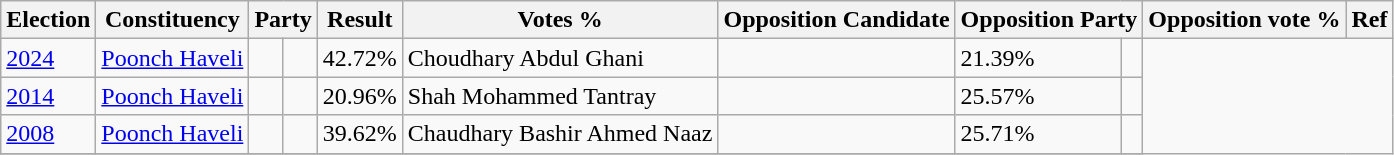<table class="wikitable sortable">
<tr>
<th>Election</th>
<th>Constituency</th>
<th colspan="2">Party</th>
<th>Result</th>
<th>Votes %</th>
<th>Opposition Candidate</th>
<th colspan="2">Opposition Party</th>
<th>Opposition vote %</th>
<th>Ref</th>
</tr>
<tr>
<td><a href='#'>2024</a></td>
<td><a href='#'>Poonch Haveli</a></td>
<td></td>
<td></td>
<td>42.72%</td>
<td>Choudhary Abdul Ghani</td>
<td></td>
<td>21.39%</td>
<td></td>
</tr>
<tr>
<td><a href='#'>2014</a></td>
<td><a href='#'>Poonch Haveli</a></td>
<td></td>
<td></td>
<td>20.96%</td>
<td>Shah Mohammed Tantray</td>
<td></td>
<td>25.57%</td>
<td></td>
</tr>
<tr>
<td><a href='#'>2008</a></td>
<td><a href='#'>Poonch Haveli</a></td>
<td></td>
<td></td>
<td>39.62%</td>
<td>Chaudhary Bashir Ahmed Naaz</td>
<td></td>
<td>25.71%</td>
<td></td>
</tr>
<tr>
</tr>
</table>
